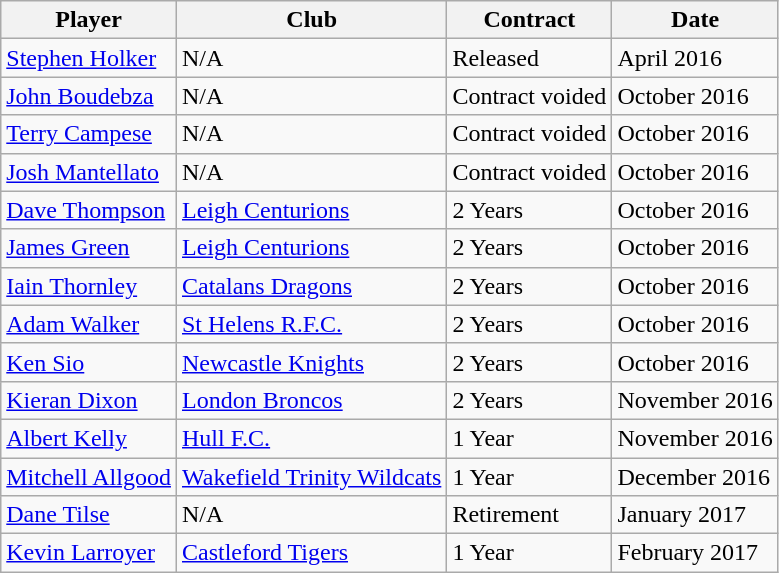<table class="wikitable">
<tr>
<th>Player</th>
<th>Club</th>
<th>Contract</th>
<th>Date</th>
</tr>
<tr>
<td> <a href='#'>Stephen Holker</a></td>
<td>N/A</td>
<td>Released</td>
<td>April 2016</td>
</tr>
<tr>
<td> <a href='#'>John Boudebza</a></td>
<td>N/A</td>
<td>Contract voided</td>
<td>October 2016</td>
</tr>
<tr>
<td> <a href='#'>Terry Campese</a></td>
<td>N/A</td>
<td>Contract voided</td>
<td>October 2016</td>
</tr>
<tr>
<td> <a href='#'>Josh Mantellato</a></td>
<td>N/A</td>
<td>Contract voided</td>
<td>October 2016</td>
</tr>
<tr>
<td> <a href='#'>Dave Thompson</a></td>
<td> <a href='#'>Leigh Centurions</a></td>
<td>2 Years</td>
<td>October 2016</td>
</tr>
<tr>
<td> <a href='#'>James Green</a></td>
<td> <a href='#'>Leigh Centurions</a></td>
<td>2 Years</td>
<td>October 2016</td>
</tr>
<tr>
<td> <a href='#'>Iain Thornley</a></td>
<td> <a href='#'>Catalans Dragons</a></td>
<td>2 Years</td>
<td>October 2016</td>
</tr>
<tr>
<td> <a href='#'>Adam Walker</a></td>
<td> <a href='#'>St Helens R.F.C.</a></td>
<td>2 Years</td>
<td>October 2016</td>
</tr>
<tr>
<td> <a href='#'>Ken Sio</a></td>
<td> <a href='#'>Newcastle Knights</a></td>
<td>2 Years</td>
<td>October 2016</td>
</tr>
<tr>
<td> <a href='#'>Kieran Dixon</a></td>
<td> <a href='#'>London Broncos</a></td>
<td>2 Years</td>
<td>November 2016</td>
</tr>
<tr>
<td> <a href='#'>Albert Kelly</a></td>
<td> <a href='#'>Hull F.C.</a></td>
<td>1 Year</td>
<td>November 2016</td>
</tr>
<tr>
<td> <a href='#'>Mitchell Allgood</a></td>
<td> <a href='#'>Wakefield Trinity Wildcats</a></td>
<td>1 Year</td>
<td>December 2016</td>
</tr>
<tr>
<td> <a href='#'>Dane Tilse</a></td>
<td>N/A</td>
<td>Retirement</td>
<td>January 2017</td>
</tr>
<tr>
<td> <a href='#'>Kevin Larroyer</a></td>
<td> <a href='#'>Castleford Tigers</a></td>
<td>1 Year</td>
<td>February 2017</td>
</tr>
</table>
